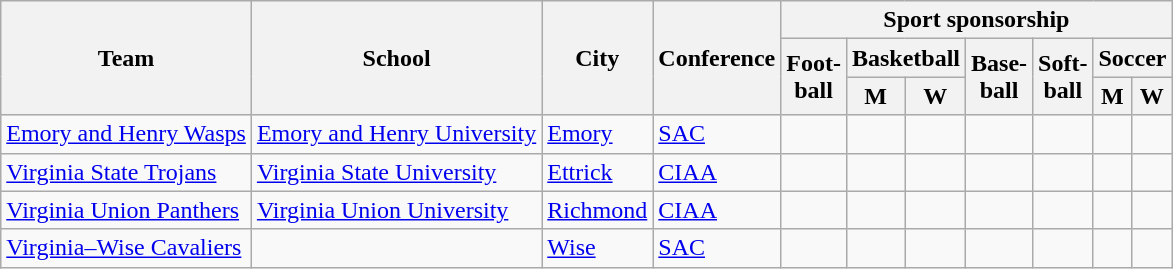<table class="sortable wikitable">
<tr>
<th rowspan=3>Team</th>
<th rowspan=3>School</th>
<th rowspan=3>City</th>
<th rowspan=3>Conference</th>
<th colspan=7>Sport sponsorship</th>
</tr>
<tr>
<th rowspan=2>Foot-<br>ball</th>
<th colspan=2>Basketball</th>
<th rowspan=2>Base-<br>ball</th>
<th rowspan=2>Soft-<br>ball</th>
<th colspan=2>Soccer</th>
</tr>
<tr>
<th>M</th>
<th>W</th>
<th>M</th>
<th>W</th>
</tr>
<tr>
<td><a href='#'>Emory and Henry Wasps</a></td>
<td><a href='#'>Emory and Henry University</a></td>
<td><a href='#'>Emory</a></td>
<td><a href='#'>SAC</a></td>
<td></td>
<td></td>
<td></td>
<td></td>
<td></td>
<td></td>
<td></td>
</tr>
<tr>
<td><a href='#'>Virginia State Trojans</a></td>
<td><a href='#'>Virginia State University</a></td>
<td><a href='#'>Ettrick</a></td>
<td><a href='#'>CIAA</a></td>
<td></td>
<td></td>
<td></td>
<td> </td>
<td></td>
<td></td>
<td></td>
</tr>
<tr>
<td><a href='#'>Virginia Union Panthers</a></td>
<td><a href='#'>Virginia Union University</a></td>
<td><a href='#'>Richmond</a></td>
<td><a href='#'>CIAA</a></td>
<td></td>
<td></td>
<td></td>
<td></td>
<td></td>
<td></td>
<td></td>
</tr>
<tr>
<td><a href='#'>Virginia–Wise Cavaliers</a></td>
<td></td>
<td><a href='#'>Wise</a></td>
<td><a href='#'>SAC</a></td>
<td></td>
<td></td>
<td></td>
<td></td>
<td></td>
<td></td>
<td></td>
</tr>
</table>
